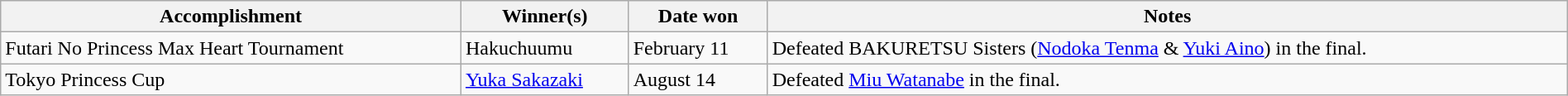<table class="wikitable" style="width:100%;">
<tr>
<th>Accomplishment</th>
<th>Winner(s)</th>
<th>Date won</th>
<th>Notes</th>
</tr>
<tr>
<td>Futari No Princess Max Heart Tournament</td>
<td>Hakuchuumu<br></td>
<td>February 11</td>
<td>Defeated BAKURETSU Sisters (<a href='#'>Nodoka Tenma</a> & <a href='#'>Yuki Aino</a>) in the final.</td>
</tr>
<tr>
<td>Tokyo Princess Cup</td>
<td><a href='#'>Yuka Sakazaki</a></td>
<td>August 14</td>
<td>Defeated <a href='#'>Miu Watanabe</a> in the final.</td>
</tr>
</table>
